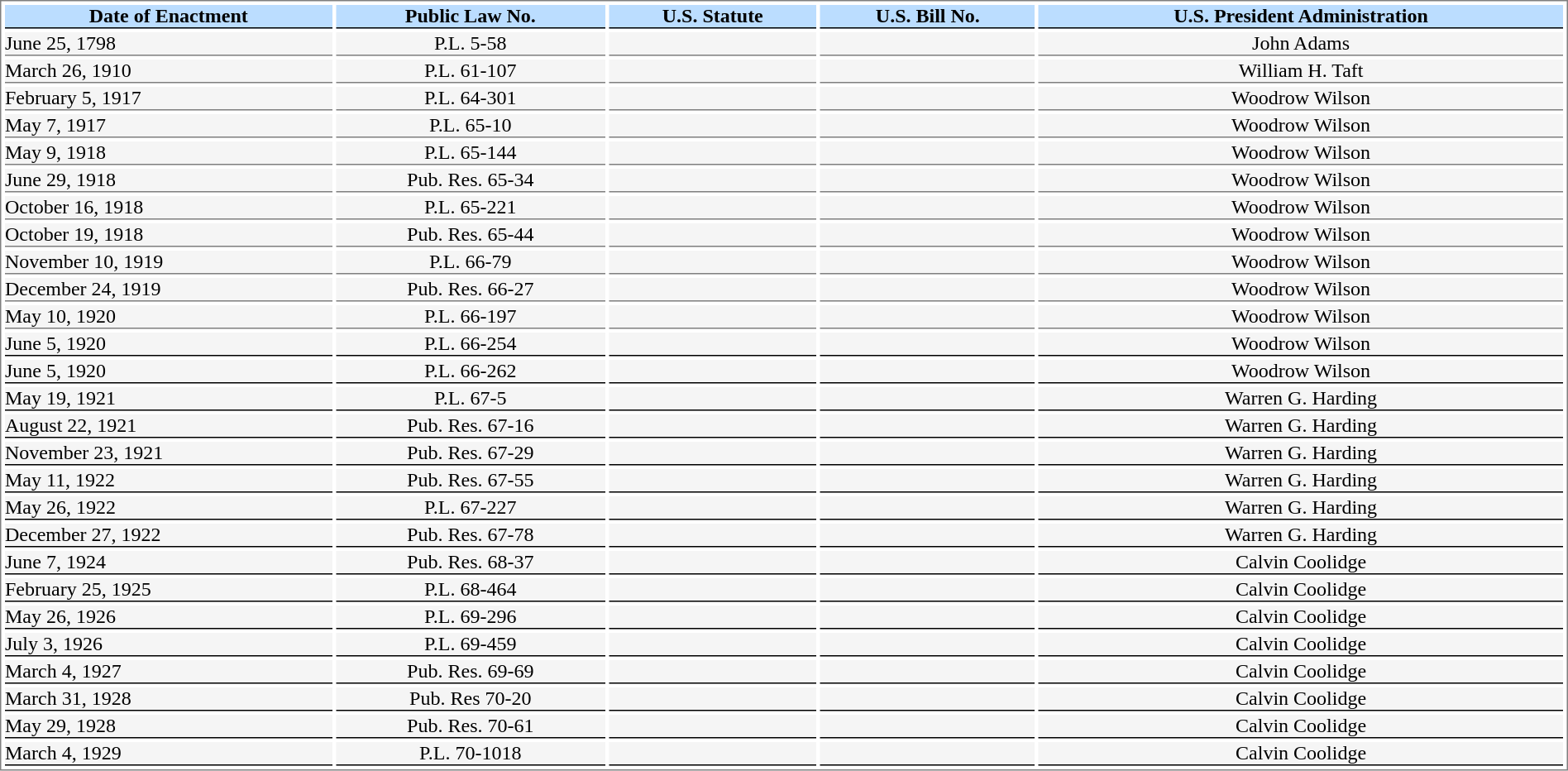<table style="border:1px solid gray; align:left; width:100%" cellspacing=3 cellpadding=0>
<tr style="font-weight:bold; text-align:center; background:#bbddff; color:black;">
<th style=" border-bottom:1.5px solid black">Date of Enactment</th>
<th style=" border-bottom:1.5px solid black">Public Law No.</th>
<th style=" border-bottom:1.5px solid black">U.S. Statute</th>
<th style=" border-bottom:1.5px solid black">U.S. Bill No.</th>
<th style=" border-bottom:1.5px solid black">U.S. President Administration</th>
</tr>
<tr>
<td style="border-bottom:1px solid gray; background:#F5F5F5;">June 25, 1798</td>
<td style="border-bottom:1px solid gray; background:#F5F5F5; text-align:center;">P.L. 5-58</td>
<td style="border-bottom:1px solid gray; background:#F5F5F5; text-align:center;"></td>
<td style="border-bottom:1px solid gray; background:#F5F5F5; text-align:center;"></td>
<td style="border-bottom:1px solid gray; background:#F5F5F5; text-align:center;">John Adams</td>
</tr>
<tr>
<td style="border-bottom:1px solid gray; background:#F5F5F5;">March 26, 1910</td>
<td style="border-bottom:1px solid gray; background:#F5F5F5; text-align:center;">P.L. 61-107</td>
<td style="border-bottom:1px solid gray; background:#F5F5F5; text-align:center;"></td>
<td style="border-bottom:1px solid gray; background:#F5F5F5; text-align:center;"></td>
<td style="border-bottom:1px solid gray; background:#F5F5F5; text-align:center;">William H. Taft</td>
</tr>
<tr>
<td style="border-bottom:1px solid gray; background:#F5F5F5;">February 5, 1917</td>
<td style="border-bottom:1px solid gray; background:#F5F5F5; text-align:center;">P.L. 64-301</td>
<td style="border-bottom:1px solid gray; background:#F5F5F5; text-align:center;"></td>
<td style="border-bottom:1px solid gray; background:#F5F5F5; text-align:center;"></td>
<td style="border-bottom:1px solid gray; background:#F5F5F5; text-align:center;">Woodrow Wilson</td>
</tr>
<tr>
<td style="border-bottom:1px solid gray; background:#F5F5F5;">May 7, 1917</td>
<td style="border-bottom:1px solid gray; background:#F5F5F5; text-align:center;">P.L. 65-10</td>
<td style="border-bottom:1px solid gray; background:#F5F5F5; text-align:center;"></td>
<td style="border-bottom:1px solid gray; background:#F5F5F5; text-align:center;"></td>
<td style="border-bottom:1px solid gray; background:#F5F5F5; text-align:center;">Woodrow Wilson</td>
</tr>
<tr>
<td style="border-bottom:1px solid gray; background:#F5F5F5;">May 9, 1918</td>
<td style="border-bottom:1px solid gray; background:#F5F5F5; text-align:center;">P.L. 65-144</td>
<td style="border-bottom:1px solid gray; background:#F5F5F5; text-align:center;"></td>
<td style="border-bottom:1px solid gray; background:#F5F5F5; text-align:center;"></td>
<td style="border-bottom:1px solid gray; background:#F5F5F5; text-align:center;">Woodrow Wilson</td>
</tr>
<tr>
<td style="border-bottom:1px solid gray; background:#F5F5F5;">June 29, 1918</td>
<td style="border-bottom:1px solid gray; background:#F5F5F5; text-align:center;">Pub. Res. 65-34</td>
<td style="border-bottom:1px solid gray; background:#F5F5F5; text-align:center;"></td>
<td style="border-bottom:1px solid gray; background:#F5F5F5; text-align:center;"></td>
<td style="border-bottom:1px solid gray; background:#F5F5F5; text-align:center;">Woodrow Wilson</td>
</tr>
<tr>
<td style="border-bottom:1px solid gray; background:#F5F5F5;">October 16, 1918</td>
<td style="border-bottom:1px solid gray; background:#F5F5F5; text-align:center;">P.L. 65-221</td>
<td style="border-bottom:1px solid gray; background:#F5F5F5; text-align:center;"></td>
<td style="border-bottom:1px solid gray; background:#F5F5F5; text-align:center;"></td>
<td style="border-bottom:1px solid gray; background:#F5F5F5; text-align:center;">Woodrow Wilson</td>
</tr>
<tr>
<td style="border-bottom:1px solid gray; background:#F5F5F5;">October 19, 1918</td>
<td style="border-bottom:1px solid gray; background:#F5F5F5; text-align:center;">Pub. Res. 65-44</td>
<td style="border-bottom:1px solid gray; background:#F5F5F5; text-align:center;"></td>
<td style="border-bottom:1px solid gray; background:#F5F5F5; text-align:center;"></td>
<td style="border-bottom:1px solid gray; background:#F5F5F5; text-align:center;">Woodrow Wilson</td>
</tr>
<tr>
<td style="border-bottom:1px solid gray; background:#F5F5F5;">November 10, 1919</td>
<td style="border-bottom:1px solid gray; background:#F5F5F5; text-align:center;">P.L. 66-79</td>
<td style="border-bottom:1px solid gray; background:#F5F5F5; text-align:center;"></td>
<td style="border-bottom:1px solid gray; background:#F5F5F5; text-align:center;"></td>
<td style="border-bottom:1px solid gray; background:#F5F5F5; text-align:center;">Woodrow Wilson</td>
</tr>
<tr>
<td style="border-bottom:1px solid gray; background:#F5F5F5;">December 24, 1919</td>
<td style="border-bottom:1px solid gray; background:#F5F5F5; text-align:center;">Pub. Res. 66-27</td>
<td style="border-bottom:1px solid gray; background:#F5F5F5; text-align:center;"></td>
<td style="border-bottom:1px solid gray; background:#F5F5F5; text-align:center;"></td>
<td style="border-bottom:1px solid gray; background:#F5F5F5; text-align:center;">Woodrow Wilson</td>
</tr>
<tr>
<td style="border-bottom:1px solid gray; background:#F5F5F5;">May 10, 1920</td>
<td style="border-bottom:1px solid gray; background:#F5F5F5; text-align:center;">P.L. 66-197</td>
<td style="border-bottom:1px solid gray; background:#F5F5F5; text-align:center;"></td>
<td style="border-bottom:1px solid gray; background:#F5F5F5; text-align:center;"></td>
<td style="border-bottom:1px solid gray; background:#F5F5F5; text-align:center;">Woodrow Wilson</td>
</tr>
<tr>
<td style="border-bottom:1.5px solid black; background:#F5F5F5;">June 5, 1920</td>
<td style="border-bottom:1.5px solid black; background:#F5F5F5; text-align:center;">P.L. 66-254</td>
<td style="border-bottom:1.5px solid black; background:#F5F5F5; text-align:center;"></td>
<td style="border-bottom:1.5px solid black; background:#F5F5F5; text-align:center;"></td>
<td style="border-bottom:1.5px solid black; background:#F5F5F5; text-align:center;">Woodrow Wilson</td>
</tr>
<tr>
<td style="border-bottom:1.5px solid black; background:#F5F5F5;">June 5, 1920</td>
<td style="border-bottom:1.5px solid black; background:#F5F5F5; text-align:center;">P.L. 66-262</td>
<td style="border-bottom:1.5px solid black; background:#F5F5F5; text-align:center;"></td>
<td style="border-bottom:1.5px solid black; background:#F5F5F5; text-align:center;"></td>
<td style="border-bottom:1.5px solid black; background:#F5F5F5; text-align:center;">Woodrow Wilson</td>
</tr>
<tr>
<td style="border-bottom:1.5px solid black; background:#F5F5F5;">May 19, 1921</td>
<td style="border-bottom:1.5px solid black; background:#F5F5F5; text-align:center;">P.L. 67-5</td>
<td style="border-bottom:1.5px solid black; background:#F5F5F5; text-align:center;"></td>
<td style="border-bottom:1.5px solid black; background:#F5F5F5; text-align:center;"></td>
<td style="border-bottom:1.5px solid black; background:#F5F5F5; text-align:center;">Warren G. Harding</td>
</tr>
<tr>
<td style="border-bottom:1.5px solid black; background:#F5F5F5;">August 22, 1921</td>
<td style="border-bottom:1.5px solid black; background:#F5F5F5; text-align:center;">Pub. Res. 67-16</td>
<td style="border-bottom:1.5px solid black; background:#F5F5F5; text-align:center;"></td>
<td style="border-bottom:1.5px solid black; background:#F5F5F5; text-align:center;"></td>
<td style="border-bottom:1.5px solid black; background:#F5F5F5; text-align:center;">Warren G. Harding</td>
</tr>
<tr>
<td style="border-bottom:1.5px solid black; background:#F5F5F5;">November 23, 1921</td>
<td style="border-bottom:1.5px solid black; background:#F5F5F5; text-align:center;">Pub. Res. 67-29</td>
<td style="border-bottom:1.5px solid black; background:#F5F5F5; text-align:center;"></td>
<td style="border-bottom:1.5px solid black; background:#F5F5F5; text-align:center;"></td>
<td style="border-bottom:1.5px solid black; background:#F5F5F5; text-align:center;">Warren G. Harding</td>
</tr>
<tr>
<td style="border-bottom:1.5px solid black; background:#F5F5F5;">May 11, 1922</td>
<td style="border-bottom:1.5px solid black; background:#F5F5F5; text-align:center;">Pub. Res. 67-55</td>
<td style="border-bottom:1.5px solid black; background:#F5F5F5; text-align:center;"></td>
<td style="border-bottom:1.5px solid black; background:#F5F5F5; text-align:center;"></td>
<td style="border-bottom:1.5px solid black; background:#F5F5F5; text-align:center;">Warren G. Harding</td>
</tr>
<tr>
<td style="border-bottom:1.5px solid black; background:#F5F5F5;">May 26, 1922</td>
<td style="border-bottom:1.5px solid black; background:#F5F5F5; text-align:center;">P.L. 67-227</td>
<td style="border-bottom:1.5px solid black; background:#F5F5F5; text-align:center;"></td>
<td style="border-bottom:1.5px solid black; background:#F5F5F5; text-align:center;"></td>
<td style="border-bottom:1.5px solid black; background:#F5F5F5; text-align:center;">Warren G. Harding</td>
</tr>
<tr>
<td style="border-bottom:1.5px solid black; background:#F5F5F5;">December 27, 1922</td>
<td style="border-bottom:1.5px solid black; background:#F5F5F5; text-align:center;">Pub. Res. 67-78</td>
<td style="border-bottom:1.5px solid black; background:#F5F5F5; text-align:center;"></td>
<td style="border-bottom:1.5px solid black; background:#F5F5F5; text-align:center;"></td>
<td style="border-bottom:1.5px solid black; background:#F5F5F5; text-align:center;">Warren G. Harding</td>
</tr>
<tr>
<td style="border-bottom:1.5px solid black; background:#F5F5F5;">June 7, 1924</td>
<td style="border-bottom:1.5px solid black; background:#F5F5F5; text-align:center;">Pub. Res. 68-37</td>
<td style="border-bottom:1.5px solid black; background:#F5F5F5; text-align:center;"></td>
<td style="border-bottom:1.5px solid black; background:#F5F5F5; text-align:center;"></td>
<td style="border-bottom:1.5px solid black; background:#F5F5F5; text-align:center;">Calvin Coolidge</td>
</tr>
<tr>
<td style="border-bottom:1.5px solid black; background:#F5F5F5;">February 25, 1925</td>
<td style="border-bottom:1.5px solid black; background:#F5F5F5; text-align:center;">P.L. 68-464</td>
<td style="border-bottom:1.5px solid black; background:#F5F5F5; text-align:center;"></td>
<td style="border-bottom:1.5px solid black; background:#F5F5F5; text-align:center;"></td>
<td style="border-bottom:1.5px solid black; background:#F5F5F5; text-align:center;">Calvin Coolidge</td>
</tr>
<tr>
<td style="border-bottom:1.5px solid black; background:#F5F5F5;">May 26, 1926</td>
<td style="border-bottom:1.5px solid black; background:#F5F5F5; text-align:center;">P.L. 69-296</td>
<td style="border-bottom:1.5px solid black; background:#F5F5F5; text-align:center;"></td>
<td style="border-bottom:1.5px solid black; background:#F5F5F5; text-align:center;"></td>
<td style="border-bottom:1.5px solid black; background:#F5F5F5; text-align:center;">Calvin Coolidge</td>
</tr>
<tr>
<td style="border-bottom:1.5px solid black; background:#F5F5F5;">July 3, 1926</td>
<td style="border-bottom:1.5px solid black; background:#F5F5F5; text-align:center;">P.L. 69-459</td>
<td style="border-bottom:1.5px solid black; background:#F5F5F5; text-align:center;"></td>
<td style="border-bottom:1.5px solid black; background:#F5F5F5; text-align:center;"></td>
<td style="border-bottom:1.5px solid black; background:#F5F5F5; text-align:center;">Calvin Coolidge</td>
</tr>
<tr>
<td style="border-bottom:1.5px solid black; background:#F5F5F5;">March 4, 1927</td>
<td style="border-bottom:1.5px solid black; background:#F5F5F5; text-align:center;">Pub. Res. 69-69</td>
<td style="border-bottom:1.5px solid black; background:#F5F5F5; text-align:center;"></td>
<td style="border-bottom:1.5px solid black; background:#F5F5F5; text-align:center;"></td>
<td style="border-bottom:1.5px solid black; background:#F5F5F5; text-align:center;">Calvin Coolidge</td>
</tr>
<tr>
<td style="border-bottom:1.5px solid black; background:#F5F5F5;">March 31, 1928</td>
<td style="border-bottom:1.5px solid black; background:#F5F5F5; text-align:center;">Pub. Res 70-20</td>
<td style="border-bottom:1.5px solid black; background:#F5F5F5; text-align:center;"></td>
<td style="border-bottom:1.5px solid black; background:#F5F5F5; text-align:center;"></td>
<td style="border-bottom:1.5px solid black; background:#F5F5F5; text-align:center;">Calvin Coolidge</td>
</tr>
<tr>
<td style="border-bottom:1.5px solid black; background:#F5F5F5;">May 29, 1928</td>
<td style="border-bottom:1.5px solid black; background:#F5F5F5; text-align:center;">Pub. Res. 70-61</td>
<td style="border-bottom:1.5px solid black; background:#F5F5F5; text-align:center;"></td>
<td style="border-bottom:1.5px solid black; background:#F5F5F5; text-align:center;"></td>
<td style="border-bottom:1.5px solid black; background:#F5F5F5; text-align:center;">Calvin Coolidge</td>
</tr>
<tr>
<td style="border-bottom:1.5px solid black; background:#F5F5F5;">March 4, 1929</td>
<td style="border-bottom:1.5px solid black; background:#F5F5F5; text-align:center;">P.L. 70-1018</td>
<td style="border-bottom:1.5px solid black; background:#F5F5F5; text-align:center;"></td>
<td style="border-bottom:1.5px solid black; background:#F5F5F5; text-align:center;"></td>
<td style="border-bottom:1.5px solid black; background:#F5F5F5; text-align:center;">Calvin Coolidge</td>
</tr>
</table>
